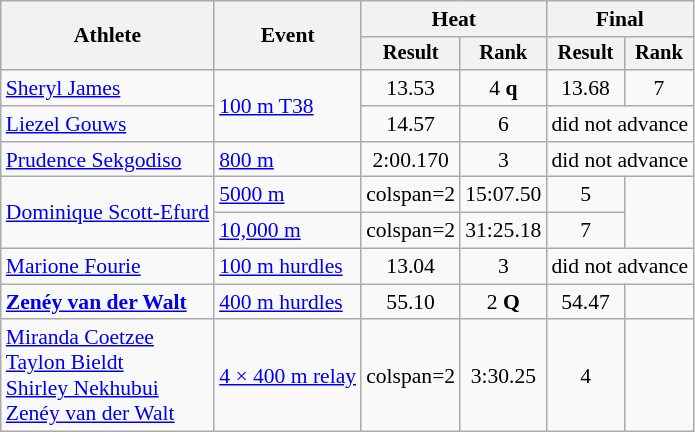<table class="wikitable" style="font-size:90%; text-align:center">
<tr>
<th rowspan=2>Athlete</th>
<th rowspan=2>Event</th>
<th colspan=2>Heat</th>
<th colspan=2>Final</th>
</tr>
<tr style="font-size:95%">
<th>Result</th>
<th>Rank</th>
<th>Result</th>
<th>Rank</th>
</tr>
<tr>
<td align=left><a href='#'>Sheryl James</a></td>
<td align=left rowspan=2><a href='#'>100 m T38</a></td>
<td>13.53</td>
<td>4 <strong>q</strong></td>
<td>13.68</td>
<td>7</td>
</tr>
<tr>
<td align=left><a href='#'>Liezel Gouws</a></td>
<td>14.57</td>
<td>6</td>
<td colspan=2>did not advance</td>
</tr>
<tr>
<td align=left><a href='#'>Prudence Sekgodiso</a></td>
<td align=left><a href='#'>800 m</a></td>
<td>2:00.170</td>
<td>3</td>
<td colspan=2>did not advance</td>
</tr>
<tr>
<td align=left rowspan=2><a href='#'>Dominique Scott-Efurd</a></td>
<td align=left><a href='#'>5000 m</a></td>
<td>colspan=2 </td>
<td>15:07.50</td>
<td>5</td>
</tr>
<tr>
<td align=left><a href='#'>10,000 m</a></td>
<td>colspan=2 </td>
<td>31:25.18</td>
<td>7</td>
</tr>
<tr>
<td align=left><a href='#'>Marione Fourie</a></td>
<td align=left><a href='#'>100 m hurdles</a></td>
<td>13.04</td>
<td>3</td>
<td colspan=2>did not advance</td>
</tr>
<tr>
<td align=left><strong><a href='#'>Zenéy van der Walt</a></strong></td>
<td align=left><a href='#'>400 m hurdles</a></td>
<td>55.10</td>
<td>2 <strong>Q</strong></td>
<td>54.47</td>
<td></td>
</tr>
<tr>
<td align=left><a href='#'>Miranda Coetzee</a><br><a href='#'>Taylon Bieldt</a><br><a href='#'>Shirley Nekhubui</a><br><a href='#'>Zenéy van der Walt</a></td>
<td align=left><a href='#'>4 × 400 m relay</a></td>
<td>colspan=2 </td>
<td>3:30.25</td>
<td>4</td>
</tr>
</table>
